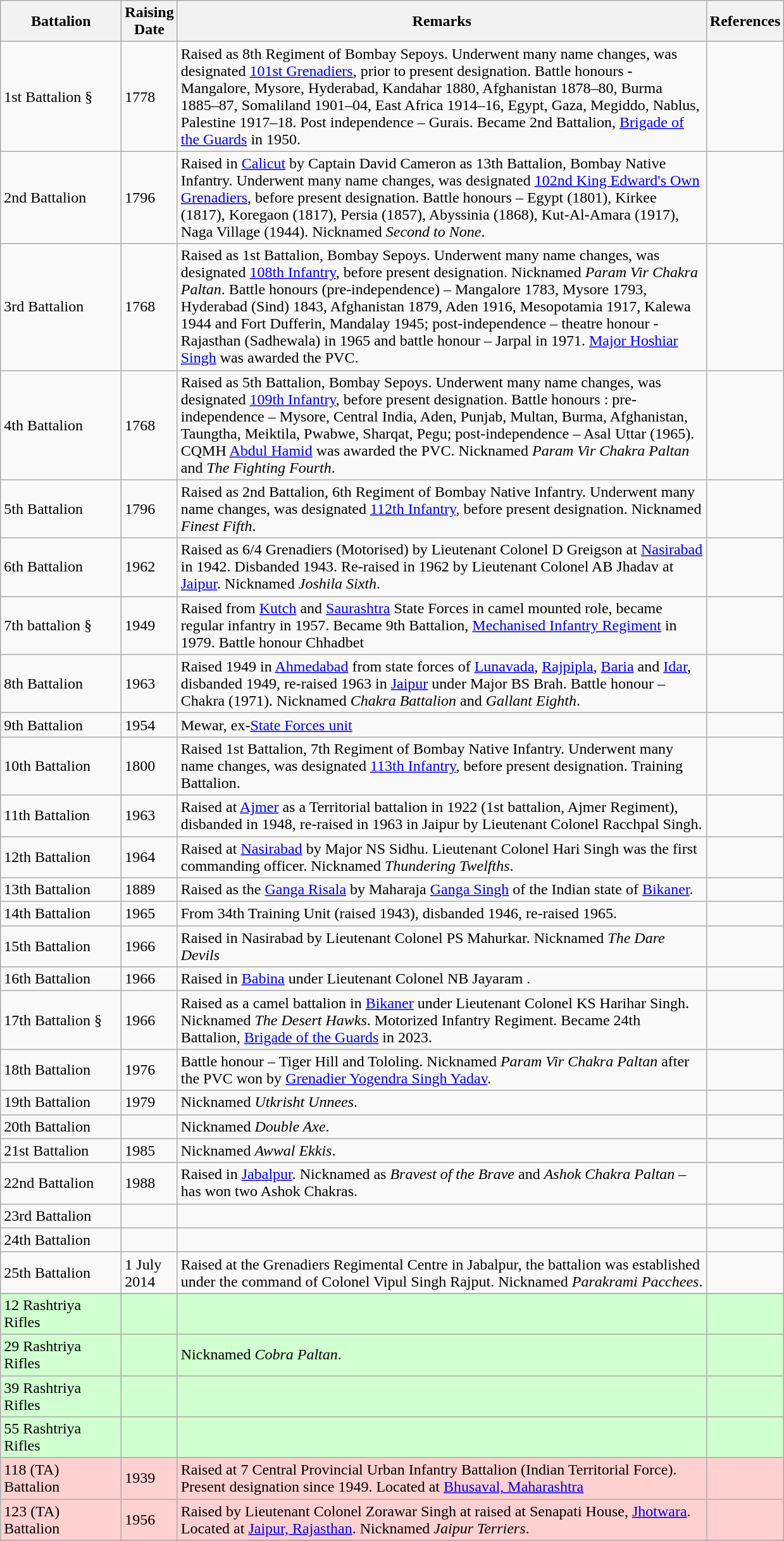<table class="wikitable">
<tr>
<th scope="col" style="width: 120px;">Battalion</th>
<th scope="col" style="width: 50px;">Raising Date</th>
<th scope="col" style="width: 550px;">Remarks</th>
<th scope="col" style="width: 50px;">References</th>
</tr>
<tr>
<td>1st Battalion §</td>
<td>1778</td>
<td>Raised as 8th Regiment of Bombay Sepoys. Underwent many name changes, was designated <a href='#'>101st Grenadiers</a>, prior to present designation. Battle honours - Mangalore, Mysore, Hyderabad, Kandahar 1880, Afghanistan 1878–80, Burma 1885–87, Somaliland 1901–04, East Africa 1914–16, Egypt, Gaza, Megiddo, Nablus, Palestine 1917–18. Post independence – Gurais. Became 2nd Battalion, <a href='#'>Brigade of the Guards</a> in 1950.</td>
<td></td>
</tr>
<tr>
<td>2nd Battalion</td>
<td>1796</td>
<td>Raised in <a href='#'>Calicut</a> by Captain David Cameron as 13th Battalion, Bombay Native Infantry. Underwent many name changes, was designated <a href='#'>102nd King Edward's Own Grenadiers</a>, before present designation. Battle honours – Egypt (1801), Kirkee (1817), Koregaon (1817), Persia (1857), Abyssinia (1868), Kut-Al-Amara (1917), Naga Village (1944). Nicknamed <em>Second to None</em>.</td>
<td></td>
</tr>
<tr>
<td>3rd Battalion</td>
<td>1768</td>
<td>Raised as 1st Battalion, Bombay Sepoys. Underwent many name changes, was designated <a href='#'>108th Infantry</a>, before present designation. Nicknamed <em>Param Vir Chakra Paltan</em>. Battle honours (pre-independence) – Mangalore 1783, Mysore 1793, Hyderabad (Sind) 1843, Afghanistan 1879, Aden 1916, Mesopotamia 1917, Kalewa 1944 and Fort Dufferin, Mandalay 1945; post-independence – theatre honour - Rajasthan (Sadhewala) in 1965 and battle honour – Jarpal in 1971. <a href='#'>Major Hoshiar Singh</a> was awarded the PVC.</td>
<td></td>
</tr>
<tr>
<td>4th Battalion</td>
<td>1768</td>
<td>Raised as 5th Battalion, Bombay Sepoys. Underwent many name changes, was designated <a href='#'>109th Infantry</a>, before present designation. Battle honours : pre-independence – Mysore, Central India, Aden, Punjab, Multan, Burma, Afghanistan, Taungtha, Meiktila, Pwabwe, Sharqat, Pegu; post-independence – Asal Uttar (1965). CQMH <a href='#'>Abdul Hamid</a> was awarded the PVC. Nicknamed <em>Param Vir Chakra Paltan</em> and <em>The Fighting Fourth</em>.</td>
<td></td>
</tr>
<tr>
<td>5th Battalion</td>
<td>1796</td>
<td>Raised as 2nd Battalion, 6th Regiment of Bombay Native Infantry. Underwent many name changes, was designated <a href='#'>112th Infantry</a>, before present designation. Nicknamed <em>Finest Fifth</em>.</td>
<td></td>
</tr>
<tr>
<td>6th Battalion</td>
<td>1962</td>
<td>Raised as 6/4 Grenadiers (Motorised) by Lieutenant Colonel D Greigson at <a href='#'>Nasirabad</a> in 1942. Disbanded 1943. Re-raised in 1962 by Lieutenant Colonel AB Jhadav at <a href='#'>Jaipur</a>. Nicknamed <em>Joshila Sixth</em>.</td>
<td></td>
</tr>
<tr>
<td>7th battalion §</td>
<td>1949</td>
<td>Raised from <a href='#'>Kutch</a> and <a href='#'>Saurashtra</a> State Forces in camel mounted role, became regular infantry in 1957. Became 9th Battalion, <a href='#'>Mechanised Infantry Regiment</a> in 1979. Battle honour Chhadbet</td>
<td></td>
</tr>
<tr>
<td>8th Battalion</td>
<td>1963</td>
<td>Raised 1949 in <a href='#'>Ahmedabad</a> from state forces of <a href='#'>Lunavada</a>, <a href='#'>Rajpipla</a>, <a href='#'>Baria</a> and <a href='#'>Idar</a>, disbanded 1949, re-raised 1963 in <a href='#'>Jaipur</a> under Major BS Brah. Battle honour – Chakra (1971). Nicknamed <em>Chakra Battalion</em> and <em>Gallant Eighth</em>.</td>
<td></td>
</tr>
<tr>
<td>9th Battalion</td>
<td>1954</td>
<td>Mewar, ex-<a href='#'>State Forces unit</a></td>
<td></td>
</tr>
<tr>
<td>10th Battalion</td>
<td>1800</td>
<td>Raised 1st Battalion, 7th Regiment of Bombay Native Infantry. Underwent many name changes, was designated <a href='#'>113th Infantry</a>, before present designation. Training Battalion.</td>
<td></td>
</tr>
<tr>
<td>11th Battalion</td>
<td>1963</td>
<td>Raised at <a href='#'>Ajmer</a> as a Territorial battalion in 1922 (1st battalion, Ajmer Regiment), disbanded in 1948, re-raised in 1963 in Jaipur by Lieutenant Colonel Racchpal Singh.</td>
<td></td>
</tr>
<tr>
<td>12th Battalion</td>
<td>1964</td>
<td>Raised at <a href='#'>Nasirabad</a> by Major NS Sidhu. Lieutenant Colonel Hari Singh was the first commanding officer. Nicknamed <em>Thundering Twelfths</em>.</td>
<td></td>
</tr>
<tr>
<td>13th Battalion</td>
<td>1889</td>
<td>Raised as the <a href='#'>Ganga Risala</a> by Maharaja <a href='#'>Ganga Singh</a> of the Indian state of <a href='#'>Bikaner</a>.</td>
<td></td>
</tr>
<tr>
<td>14th Battalion</td>
<td>1965</td>
<td>From 34th Training Unit (raised 1943), disbanded 1946, re-raised 1965.</td>
<td></td>
</tr>
<tr>
<td>15th Battalion</td>
<td>1966</td>
<td>Raised in Nasirabad by Lieutenant Colonel PS Mahurkar. Nicknamed <em>The Dare Devils</em></td>
<td></td>
</tr>
<tr>
<td>16th Battalion</td>
<td>1966</td>
<td>Raised in <a href='#'>Babina</a> under Lieutenant Colonel NB Jayaram .</td>
<td></td>
</tr>
<tr>
<td>17th Battalion §</td>
<td>1966</td>
<td>Raised as a camel battalion in <a href='#'>Bikaner</a> under Lieutenant Colonel KS Harihar Singh.  Nicknamed <em>The Desert Hawks</em>.  Motorized Infantry Regiment. Became 24th Battalion, <a href='#'>Brigade of the Guards</a> in 2023.</td>
<td></td>
</tr>
<tr>
<td>18th Battalion</td>
<td>1976</td>
<td>Battle honour – Tiger Hill and Tololing. Nicknamed <em>Param Vir Chakra Paltan</em> after the PVC won by <a href='#'>Grenadier Yogendra Singh Yadav</a>.</td>
<td></td>
</tr>
<tr>
<td>19th Battalion</td>
<td>1979</td>
<td>Nicknamed <em>Utkrisht Unnees</em>.</td>
<td></td>
</tr>
<tr>
<td>20th Battalion</td>
<td></td>
<td>Nicknamed <em>Double Axe</em>.</td>
<td></td>
</tr>
<tr>
<td>21st Battalion</td>
<td>1985</td>
<td>Nicknamed <em>Awwal Ekkis</em>.</td>
<td></td>
</tr>
<tr>
<td>22nd Battalion</td>
<td>1988</td>
<td>Raised in <a href='#'>Jabalpur</a>. Nicknamed as <em>Bravest of the Brave</em> and <em>Ashok Chakra Paltan</em> – has won two Ashok Chakras.</td>
<td></td>
</tr>
<tr>
<td>23rd Battalion</td>
<td></td>
<td></td>
<td></td>
</tr>
<tr>
<td>24th Battalion</td>
<td></td>
<td></td>
<td></td>
</tr>
<tr>
<td>25th Battalion</td>
<td>1 July 2014</td>
<td>Raised at the Grenadiers Regimental Centre in Jabalpur, the battalion was established under the command of Colonel Vipul Singh Rajput. Nicknamed <em>Parakrami Pacchees</em>.</td>
<td></td>
</tr>
<tr>
</tr>
<tr style="background:#D0FFD0">
<td>12 Rashtriya Rifles</td>
<td></td>
<td></td>
<td></td>
</tr>
<tr style="background:#D0FFD0">
<td>29 Rashtriya Rifles</td>
<td></td>
<td>Nicknamed <em>Cobra Paltan</em>.</td>
<td></td>
</tr>
<tr style="background:#D0FFD0">
<td>39 Rashtriya Rifles</td>
<td></td>
<td></td>
<td></td>
</tr>
<tr style="background:#D0FFD0">
<td>55 Rashtriya Rifles</td>
<td></td>
<td></td>
<td></td>
</tr>
<tr style="background:#FFD0D0">
<td>118 (TA) Battalion</td>
<td>1939</td>
<td>Raised at 7 Central Provincial Urban Infantry Battalion (Indian Territorial Force). Present designation since 1949. Located at <a href='#'>Bhusaval, Maharashtra</a></td>
<td></td>
</tr>
<tr style="background:#FFD0D0">
<td>123 (TA) Battalion</td>
<td>1956</td>
<td>Raised by Lieutenant Colonel Zorawar Singh at raised at Senapati House, <a href='#'>Jhotwara</a>. Located at <a href='#'>Jaipur, Rajasthan</a>. Nicknamed <em>Jaipur Terriers</em>.</td>
<td></td>
</tr>
<tr>
</tr>
</table>
